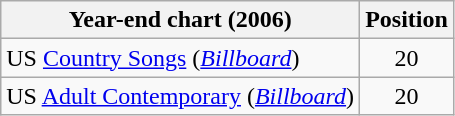<table class="wikitable sortable">
<tr>
<th scope="col">Year-end chart (2006)</th>
<th scope="col">Position</th>
</tr>
<tr>
<td>US <a href='#'>Country Songs</a> (<em><a href='#'>Billboard</a></em>)</td>
<td align="center">20</td>
</tr>
<tr>
<td>US <a href='#'>Adult Contemporary</a> (<em><a href='#'>Billboard</a></em>)</td>
<td align="center">20</td>
</tr>
</table>
